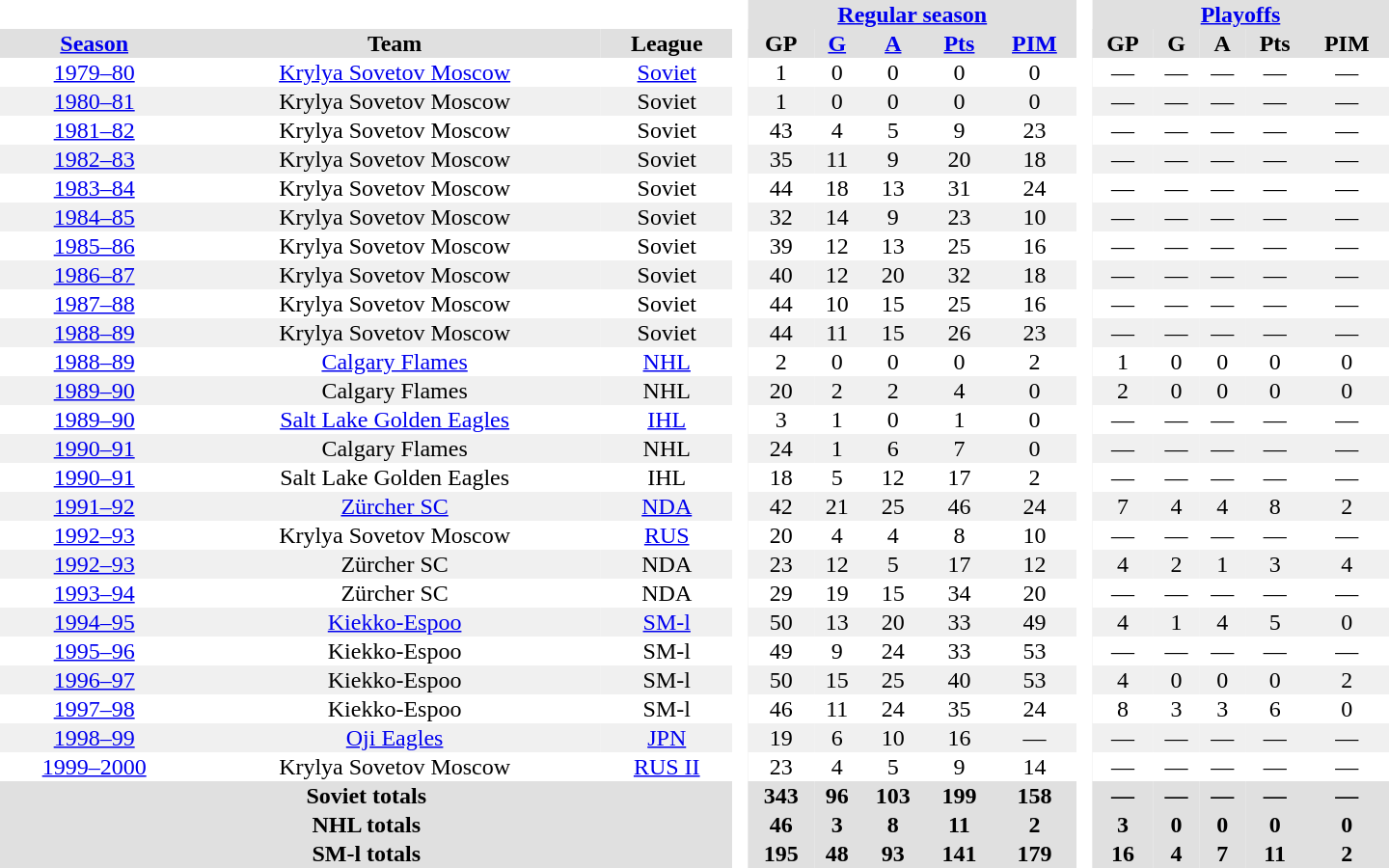<table border="0" cellpadding="1" cellspacing="0" style="text-align:center; width:60em">
<tr bgcolor="#e0e0e0">
<th colspan="3" bgcolor="#ffffff"> </th>
<th rowspan="99" bgcolor="#ffffff"> </th>
<th colspan="5"><a href='#'>Regular season</a></th>
<th rowspan="99" bgcolor="#ffffff"> </th>
<th colspan="5"><a href='#'>Playoffs</a></th>
</tr>
<tr bgcolor="#e0e0e0">
<th><a href='#'>Season</a></th>
<th>Team</th>
<th>League</th>
<th>GP</th>
<th><a href='#'>G</a></th>
<th><a href='#'>A</a></th>
<th><a href='#'>Pts</a></th>
<th><a href='#'>PIM</a></th>
<th>GP</th>
<th>G</th>
<th>A</th>
<th>Pts</th>
<th>PIM</th>
</tr>
<tr>
<td><a href='#'>1979–80</a></td>
<td><a href='#'>Krylya Sovetov Moscow</a></td>
<td><a href='#'>Soviet</a></td>
<td>1</td>
<td>0</td>
<td>0</td>
<td>0</td>
<td>0</td>
<td>—</td>
<td>—</td>
<td>—</td>
<td>—</td>
<td>—</td>
</tr>
<tr bgcolor="#f0f0f0">
<td><a href='#'>1980–81</a></td>
<td>Krylya Sovetov Moscow</td>
<td>Soviet</td>
<td>1</td>
<td>0</td>
<td>0</td>
<td>0</td>
<td>0</td>
<td>—</td>
<td>—</td>
<td>—</td>
<td>—</td>
<td>—</td>
</tr>
<tr>
<td><a href='#'>1981–82</a></td>
<td>Krylya Sovetov Moscow</td>
<td>Soviet</td>
<td>43</td>
<td>4</td>
<td>5</td>
<td>9</td>
<td>23</td>
<td>—</td>
<td>—</td>
<td>—</td>
<td>—</td>
<td>—</td>
</tr>
<tr bgcolor="#f0f0f0">
<td><a href='#'>1982–83</a></td>
<td>Krylya Sovetov Moscow</td>
<td>Soviet</td>
<td>35</td>
<td>11</td>
<td>9</td>
<td>20</td>
<td>18</td>
<td>—</td>
<td>—</td>
<td>—</td>
<td>—</td>
<td>—</td>
</tr>
<tr>
<td><a href='#'>1983–84</a></td>
<td>Krylya Sovetov Moscow</td>
<td>Soviet</td>
<td>44</td>
<td>18</td>
<td>13</td>
<td>31</td>
<td>24</td>
<td>—</td>
<td>—</td>
<td>—</td>
<td>—</td>
<td>—</td>
</tr>
<tr bgcolor="#f0f0f0">
<td><a href='#'>1984–85</a></td>
<td>Krylya Sovetov Moscow</td>
<td>Soviet</td>
<td>32</td>
<td>14</td>
<td>9</td>
<td>23</td>
<td>10</td>
<td>—</td>
<td>—</td>
<td>—</td>
<td>—</td>
<td>—</td>
</tr>
<tr>
<td><a href='#'>1985–86</a></td>
<td>Krylya Sovetov Moscow</td>
<td>Soviet</td>
<td>39</td>
<td>12</td>
<td>13</td>
<td>25</td>
<td>16</td>
<td>—</td>
<td>—</td>
<td>—</td>
<td>—</td>
<td>—</td>
</tr>
<tr bgcolor="#f0f0f0">
<td><a href='#'>1986–87</a></td>
<td>Krylya Sovetov Moscow</td>
<td>Soviet</td>
<td>40</td>
<td>12</td>
<td>20</td>
<td>32</td>
<td>18</td>
<td>—</td>
<td>—</td>
<td>—</td>
<td>—</td>
<td>—</td>
</tr>
<tr>
<td><a href='#'>1987–88</a></td>
<td>Krylya Sovetov Moscow</td>
<td>Soviet</td>
<td>44</td>
<td>10</td>
<td>15</td>
<td>25</td>
<td>16</td>
<td>—</td>
<td>—</td>
<td>—</td>
<td>—</td>
<td>—</td>
</tr>
<tr bgcolor="#f0f0f0">
<td><a href='#'>1988–89</a></td>
<td>Krylya Sovetov Moscow</td>
<td>Soviet</td>
<td>44</td>
<td>11</td>
<td>15</td>
<td>26</td>
<td>23</td>
<td>—</td>
<td>—</td>
<td>—</td>
<td>—</td>
<td>—</td>
</tr>
<tr>
</tr>
<tr>
<td><a href='#'>1988–89</a></td>
<td><a href='#'>Calgary Flames</a></td>
<td><a href='#'>NHL</a></td>
<td>2</td>
<td>0</td>
<td>0</td>
<td>0</td>
<td>2</td>
<td>1</td>
<td>0</td>
<td>0</td>
<td>0</td>
<td>0</td>
</tr>
<tr bgcolor="#f0f0f0">
<td><a href='#'>1989–90</a></td>
<td>Calgary Flames</td>
<td>NHL</td>
<td>20</td>
<td>2</td>
<td>2</td>
<td>4</td>
<td>0</td>
<td>2</td>
<td>0</td>
<td>0</td>
<td>0</td>
<td>0</td>
</tr>
<tr>
<td><a href='#'>1989–90</a></td>
<td><a href='#'>Salt Lake Golden Eagles</a></td>
<td><a href='#'>IHL</a></td>
<td>3</td>
<td>1</td>
<td>0</td>
<td>1</td>
<td>0</td>
<td>—</td>
<td>—</td>
<td>—</td>
<td>—</td>
<td>—</td>
</tr>
<tr bgcolor="#f0f0f0">
<td><a href='#'>1990–91</a></td>
<td>Calgary Flames</td>
<td>NHL</td>
<td>24</td>
<td>1</td>
<td>6</td>
<td>7</td>
<td>0</td>
<td>—</td>
<td>—</td>
<td>—</td>
<td>—</td>
<td>—</td>
</tr>
<tr>
<td><a href='#'>1990–91</a></td>
<td>Salt Lake Golden Eagles</td>
<td>IHL</td>
<td>18</td>
<td>5</td>
<td>12</td>
<td>17</td>
<td>2</td>
<td>—</td>
<td>—</td>
<td>—</td>
<td>—</td>
<td>—</td>
</tr>
<tr bgcolor="#f0f0f0">
<td><a href='#'>1991–92</a></td>
<td><a href='#'>Zürcher SC</a></td>
<td><a href='#'>NDA</a></td>
<td>42</td>
<td>21</td>
<td>25</td>
<td>46</td>
<td>24</td>
<td>7</td>
<td>4</td>
<td>4</td>
<td>8</td>
<td>2</td>
</tr>
<tr>
<td><a href='#'>1992–93</a></td>
<td>Krylya Sovetov Moscow</td>
<td><a href='#'>RUS</a></td>
<td>20</td>
<td>4</td>
<td>4</td>
<td>8</td>
<td>10</td>
<td>—</td>
<td>—</td>
<td>—</td>
<td>—</td>
<td>—</td>
</tr>
<tr bgcolor="#f0f0f0">
<td><a href='#'>1992–93</a></td>
<td>Zürcher SC</td>
<td>NDA</td>
<td>23</td>
<td>12</td>
<td>5</td>
<td>17</td>
<td>12</td>
<td>4</td>
<td>2</td>
<td>1</td>
<td>3</td>
<td>4</td>
</tr>
<tr>
<td><a href='#'>1993–94</a></td>
<td>Zürcher SC</td>
<td>NDA</td>
<td>29</td>
<td>19</td>
<td>15</td>
<td>34</td>
<td>20</td>
<td>—</td>
<td>—</td>
<td>—</td>
<td>—</td>
<td>—</td>
</tr>
<tr bgcolor="#f0f0f0">
<td><a href='#'>1994–95</a></td>
<td><a href='#'>Kiekko-Espoo</a></td>
<td><a href='#'>SM-l</a></td>
<td>50</td>
<td>13</td>
<td>20</td>
<td>33</td>
<td>49</td>
<td>4</td>
<td>1</td>
<td>4</td>
<td>5</td>
<td>0</td>
</tr>
<tr>
<td><a href='#'>1995–96</a></td>
<td>Kiekko-Espoo</td>
<td>SM-l</td>
<td>49</td>
<td>9</td>
<td>24</td>
<td>33</td>
<td>53</td>
<td>—</td>
<td>—</td>
<td>—</td>
<td>—</td>
<td>—</td>
</tr>
<tr bgcolor="#f0f0f0">
<td><a href='#'>1996–97</a></td>
<td>Kiekko-Espoo</td>
<td>SM-l</td>
<td>50</td>
<td>15</td>
<td>25</td>
<td>40</td>
<td>53</td>
<td>4</td>
<td>0</td>
<td>0</td>
<td>0</td>
<td>2</td>
</tr>
<tr>
<td><a href='#'>1997–98</a></td>
<td>Kiekko-Espoo</td>
<td>SM-l</td>
<td>46</td>
<td>11</td>
<td>24</td>
<td>35</td>
<td>24</td>
<td>8</td>
<td>3</td>
<td>3</td>
<td>6</td>
<td>0</td>
</tr>
<tr bgcolor="#f0f0f0">
<td><a href='#'>1998–99</a></td>
<td><a href='#'>Oji Eagles</a></td>
<td><a href='#'>JPN</a></td>
<td>19</td>
<td>6</td>
<td>10</td>
<td>16</td>
<td>—</td>
<td>—</td>
<td>—</td>
<td>—</td>
<td>—</td>
<td>—</td>
</tr>
<tr>
<td><a href='#'>1999–2000</a></td>
<td>Krylya Sovetov Moscow</td>
<td><a href='#'>RUS II</a></td>
<td>23</td>
<td>4</td>
<td>5</td>
<td>9</td>
<td>14</td>
<td>—</td>
<td>—</td>
<td>—</td>
<td>—</td>
<td>—</td>
</tr>
<tr bgcolor="#e0e0e0">
<th colspan="3">Soviet totals</th>
<th>343</th>
<th>96</th>
<th>103</th>
<th>199</th>
<th>158</th>
<th>—</th>
<th>—</th>
<th>—</th>
<th>—</th>
<th>—</th>
</tr>
<tr bgcolor="#e0e0e0">
<th colspan="3">NHL totals</th>
<th>46</th>
<th>3</th>
<th>8</th>
<th>11</th>
<th>2</th>
<th>3</th>
<th>0</th>
<th>0</th>
<th>0</th>
<th>0</th>
</tr>
<tr bgcolor="#e0e0e0">
<th colspan="3">SM-l totals</th>
<th>195</th>
<th>48</th>
<th>93</th>
<th>141</th>
<th>179</th>
<th>16</th>
<th>4</th>
<th>7</th>
<th>11</th>
<th>2</th>
</tr>
</table>
